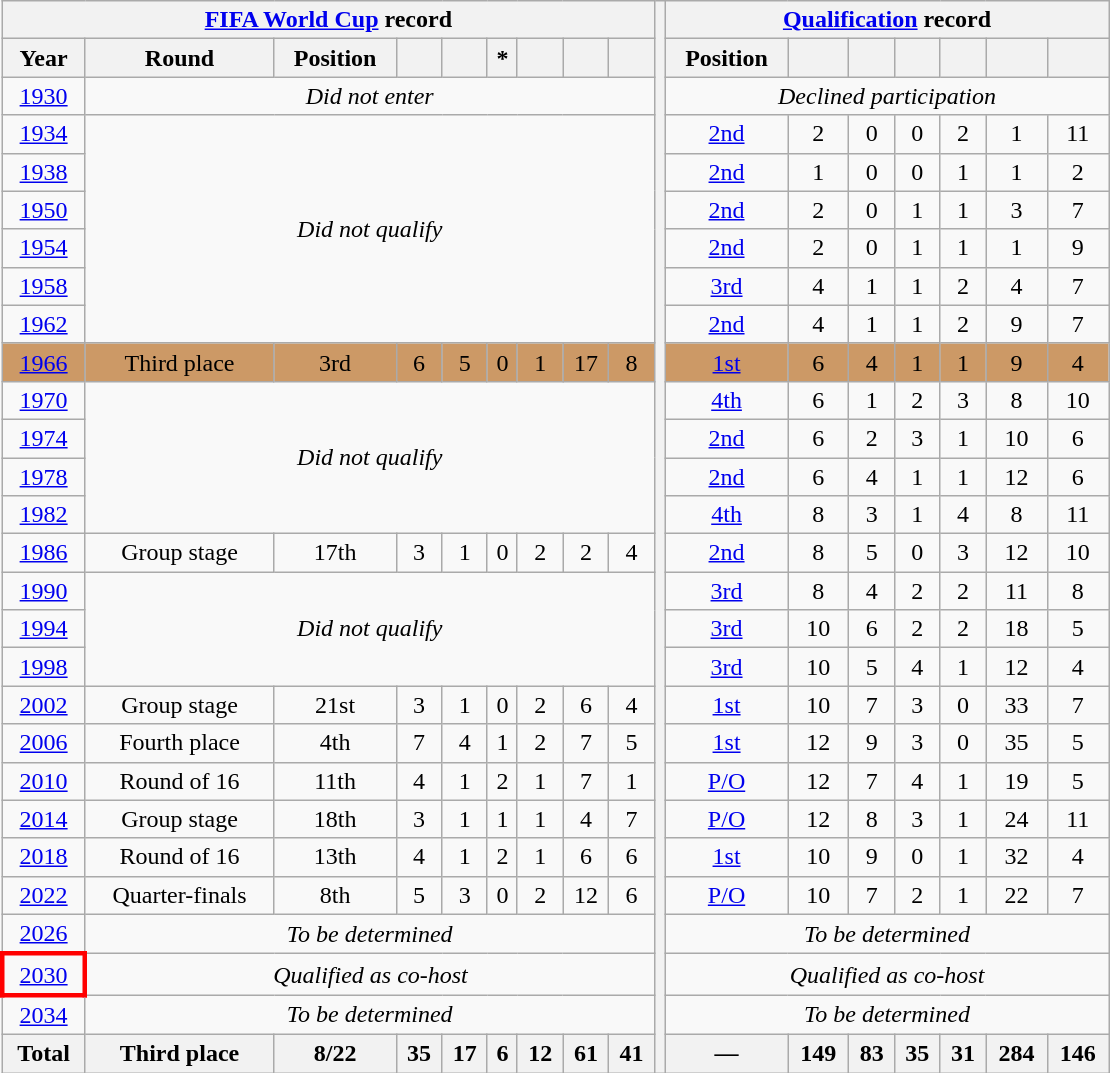<table class="wikitable" style="text-align: center;">
<tr>
<th colspan="9"><a href='#'>FIFA World Cup</a> record</th>
<th width=1% rowspan="28"></th>
<th colspan="7"><a href='#'>Qualification</a> record</th>
</tr>
<tr>
<th>Year</th>
<th>Round</th>
<th>Position</th>
<th></th>
<th></th>
<th>*</th>
<th></th>
<th></th>
<th></th>
<th>Position</th>
<th></th>
<th></th>
<th></th>
<th></th>
<th></th>
<th></th>
</tr>
<tr>
<td> <a href='#'>1930</a></td>
<td colspan="8"><em>Did not enter</em></td>
<td colspan="7"><em>Declined participation</em></td>
</tr>
<tr>
<td> <a href='#'>1934</a></td>
<td rowspan="6" colspan="8"><em>Did not qualify</em></td>
<td><a href='#'>2nd</a></td>
<td>2</td>
<td>0</td>
<td>0</td>
<td>2</td>
<td>1</td>
<td>11</td>
</tr>
<tr>
<td> <a href='#'>1938</a></td>
<td><a href='#'>2nd</a></td>
<td>1</td>
<td>0</td>
<td>0</td>
<td>1</td>
<td>1</td>
<td>2</td>
</tr>
<tr>
<td> <a href='#'>1950</a></td>
<td><a href='#'>2nd</a></td>
<td>2</td>
<td>0</td>
<td>1</td>
<td>1</td>
<td>3</td>
<td>7</td>
</tr>
<tr>
<td> <a href='#'>1954</a></td>
<td><a href='#'>2nd</a></td>
<td>2</td>
<td>0</td>
<td>1</td>
<td>1</td>
<td>1</td>
<td>9</td>
</tr>
<tr>
<td> <a href='#'>1958</a></td>
<td><a href='#'>3rd</a></td>
<td>4</td>
<td>1</td>
<td>1</td>
<td>2</td>
<td>4</td>
<td>7</td>
</tr>
<tr>
<td> <a href='#'>1962</a></td>
<td><a href='#'>2nd</a></td>
<td>4</td>
<td>1</td>
<td>1</td>
<td>2</td>
<td>9</td>
<td>7</td>
</tr>
<tr style="background:#cc9966">
<td> <a href='#'>1966</a></td>
<td>Third place</td>
<td>3rd</td>
<td>6</td>
<td>5</td>
<td>0</td>
<td>1</td>
<td>17</td>
<td>8</td>
<td><a href='#'>1st</a></td>
<td>6</td>
<td>4</td>
<td>1</td>
<td>1</td>
<td>9</td>
<td>4</td>
</tr>
<tr>
<td> <a href='#'>1970</a></td>
<td rowspan="4" colspan="8"><em>Did not qualify</em></td>
<td><a href='#'>4th</a></td>
<td>6</td>
<td>1</td>
<td>2</td>
<td>3</td>
<td>8</td>
<td>10</td>
</tr>
<tr>
<td> <a href='#'>1974</a></td>
<td><a href='#'>2nd</a></td>
<td>6</td>
<td>2</td>
<td>3</td>
<td>1</td>
<td>10</td>
<td>6</td>
</tr>
<tr>
<td> <a href='#'>1978</a></td>
<td><a href='#'>2nd</a></td>
<td>6</td>
<td>4</td>
<td>1</td>
<td>1</td>
<td>12</td>
<td>6</td>
</tr>
<tr>
<td> <a href='#'>1982</a></td>
<td><a href='#'>4th</a></td>
<td>8</td>
<td>3</td>
<td>1</td>
<td>4</td>
<td>8</td>
<td>11</td>
</tr>
<tr>
<td> <a href='#'>1986</a></td>
<td>Group stage</td>
<td>17th</td>
<td>3</td>
<td>1</td>
<td>0</td>
<td>2</td>
<td>2</td>
<td>4</td>
<td><a href='#'>2nd</a></td>
<td>8</td>
<td>5</td>
<td>0</td>
<td>3</td>
<td>12</td>
<td>10</td>
</tr>
<tr>
<td> <a href='#'>1990</a></td>
<td rowspan="3" colspan="8"><em>Did not qualify</em></td>
<td><a href='#'>3rd</a></td>
<td>8</td>
<td>4</td>
<td>2</td>
<td>2</td>
<td>11</td>
<td>8</td>
</tr>
<tr>
<td> <a href='#'>1994</a></td>
<td><a href='#'>3rd</a></td>
<td>10</td>
<td>6</td>
<td>2</td>
<td>2</td>
<td>18</td>
<td>5</td>
</tr>
<tr>
<td> <a href='#'>1998</a></td>
<td><a href='#'>3rd</a></td>
<td>10</td>
<td>5</td>
<td>4</td>
<td>1</td>
<td>12</td>
<td>4</td>
</tr>
<tr>
<td>  <a href='#'>2002</a></td>
<td>Group stage</td>
<td>21st</td>
<td>3</td>
<td>1</td>
<td>0</td>
<td>2</td>
<td>6</td>
<td>4</td>
<td><a href='#'>1st</a></td>
<td>10</td>
<td>7</td>
<td>3</td>
<td>0</td>
<td>33</td>
<td>7</td>
</tr>
<tr>
<td scope="row"> <a href='#'>2006</a></td>
<td>Fourth place</td>
<td>4th</td>
<td>7</td>
<td>4</td>
<td>1</td>
<td>2</td>
<td>7</td>
<td>5</td>
<td><a href='#'>1st</a></td>
<td>12</td>
<td>9</td>
<td>3</td>
<td>0</td>
<td>35</td>
<td>5</td>
</tr>
<tr>
<td> <a href='#'>2010</a></td>
<td>Round of 16</td>
<td>11th</td>
<td>4</td>
<td>1</td>
<td>2</td>
<td>1</td>
<td>7</td>
<td>1</td>
<td><a href='#'>P/O</a></td>
<td>12</td>
<td>7</td>
<td>4</td>
<td>1</td>
<td>19</td>
<td>5</td>
</tr>
<tr>
<td> <a href='#'>2014</a></td>
<td>Group stage</td>
<td>18th</td>
<td>3</td>
<td>1</td>
<td>1</td>
<td>1</td>
<td>4</td>
<td>7</td>
<td><a href='#'>P/O</a></td>
<td>12</td>
<td>8</td>
<td>3</td>
<td>1</td>
<td>24</td>
<td>11</td>
</tr>
<tr>
<td> <a href='#'>2018</a></td>
<td>Round of 16</td>
<td>13th</td>
<td>4</td>
<td>1</td>
<td>2</td>
<td>1</td>
<td>6</td>
<td>6</td>
<td><a href='#'>1st</a></td>
<td>10</td>
<td>9</td>
<td>0</td>
<td>1</td>
<td>32</td>
<td>4</td>
</tr>
<tr>
<td> <a href='#'>2022</a></td>
<td>Quarter-finals</td>
<td>8th</td>
<td>5</td>
<td>3</td>
<td>0</td>
<td>2</td>
<td>12</td>
<td>6</td>
<td><a href='#'>P/O</a></td>
<td>10</td>
<td>7</td>
<td>2</td>
<td>1</td>
<td>22</td>
<td>7</td>
</tr>
<tr>
<td>   <a href='#'>2026</a></td>
<td colspan="8"><em>To be determined</em></td>
<td colspan="7"><em>To be determined</em></td>
</tr>
<tr>
<td style="border:3px solid red;">   <a href='#'>2030</a></td>
<td colspan="8"><em>Qualified as co-host</em></td>
<td colspan="7"><em>Qualified as co-host</em></td>
</tr>
<tr>
<td> <a href='#'>2034</a></td>
<td colspan=8><em> To be determined </em></td>
<td colspan=8><em> To be determined </em></td>
</tr>
<tr>
<th>Total</th>
<th>Third place</th>
<th>8/22</th>
<th>35</th>
<th>17</th>
<th>6</th>
<th>12</th>
<th>61</th>
<th>41</th>
<th>—</th>
<th>149</th>
<th>83</th>
<th>35</th>
<th>31</th>
<th>284</th>
<th>146</th>
</tr>
</table>
